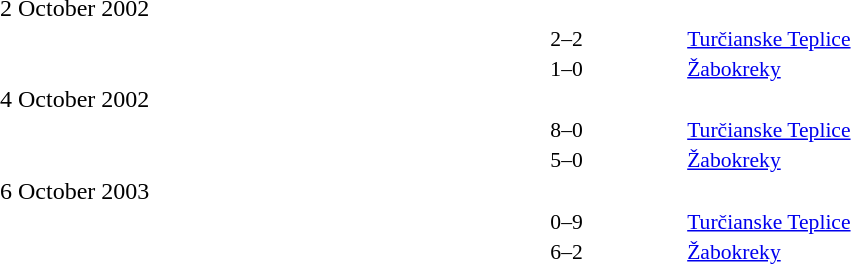<table style="width:100%;" cellspacing="1">
<tr>
<th width=25%></th>
<th width=10%></th>
<th></th>
</tr>
<tr>
<td>2 October 2002</td>
</tr>
<tr style=font-size:90%>
<td align=right></td>
<td align=center>2–2</td>
<td></td>
<td><a href='#'>Turčianske Teplice</a></td>
</tr>
<tr style=font-size:90%>
<td align=right></td>
<td align=center>1–0</td>
<td></td>
<td><a href='#'>Žabokreky</a></td>
</tr>
<tr>
<td>4 October 2002</td>
</tr>
<tr style=font-size:90%>
<td align=right></td>
<td align=center>8–0</td>
<td></td>
<td><a href='#'>Turčianske Teplice</a></td>
</tr>
<tr style=font-size:90%>
<td align=right></td>
<td align=center>5–0</td>
<td></td>
<td><a href='#'>Žabokreky</a></td>
</tr>
<tr>
<td>6 October 2003</td>
</tr>
<tr style=font-size:90%>
<td align=right></td>
<td align=center>0–9</td>
<td></td>
<td><a href='#'>Turčianske Teplice</a></td>
</tr>
<tr style=font-size:90%>
<td align=right></td>
<td align=center>6–2</td>
<td></td>
<td><a href='#'>Žabokreky</a></td>
</tr>
</table>
